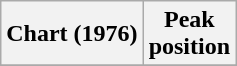<table class="wikitable">
<tr>
<th>Chart (1976)</th>
<th>Peak<br>position</th>
</tr>
<tr>
</tr>
</table>
